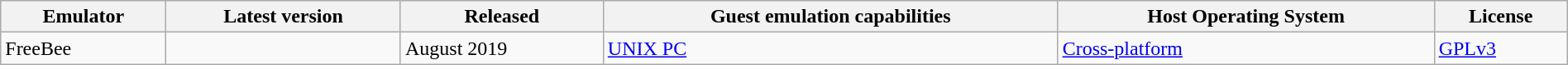<table class="wikitable sortable" style="width:100%">
<tr>
<th>Emulator</th>
<th>Latest version</th>
<th>Released</th>
<th>Guest emulation capabilities</th>
<th>Host Operating System</th>
<th>License</th>
</tr>
<tr>
<td>FreeBee</td>
<td></td>
<td>August 2019</td>
<td><a href='#'>UNIX PC</a></td>
<td><a href='#'>Cross-platform</a></td>
<td><a href='#'>GPLv3</a></td>
</tr>
</table>
